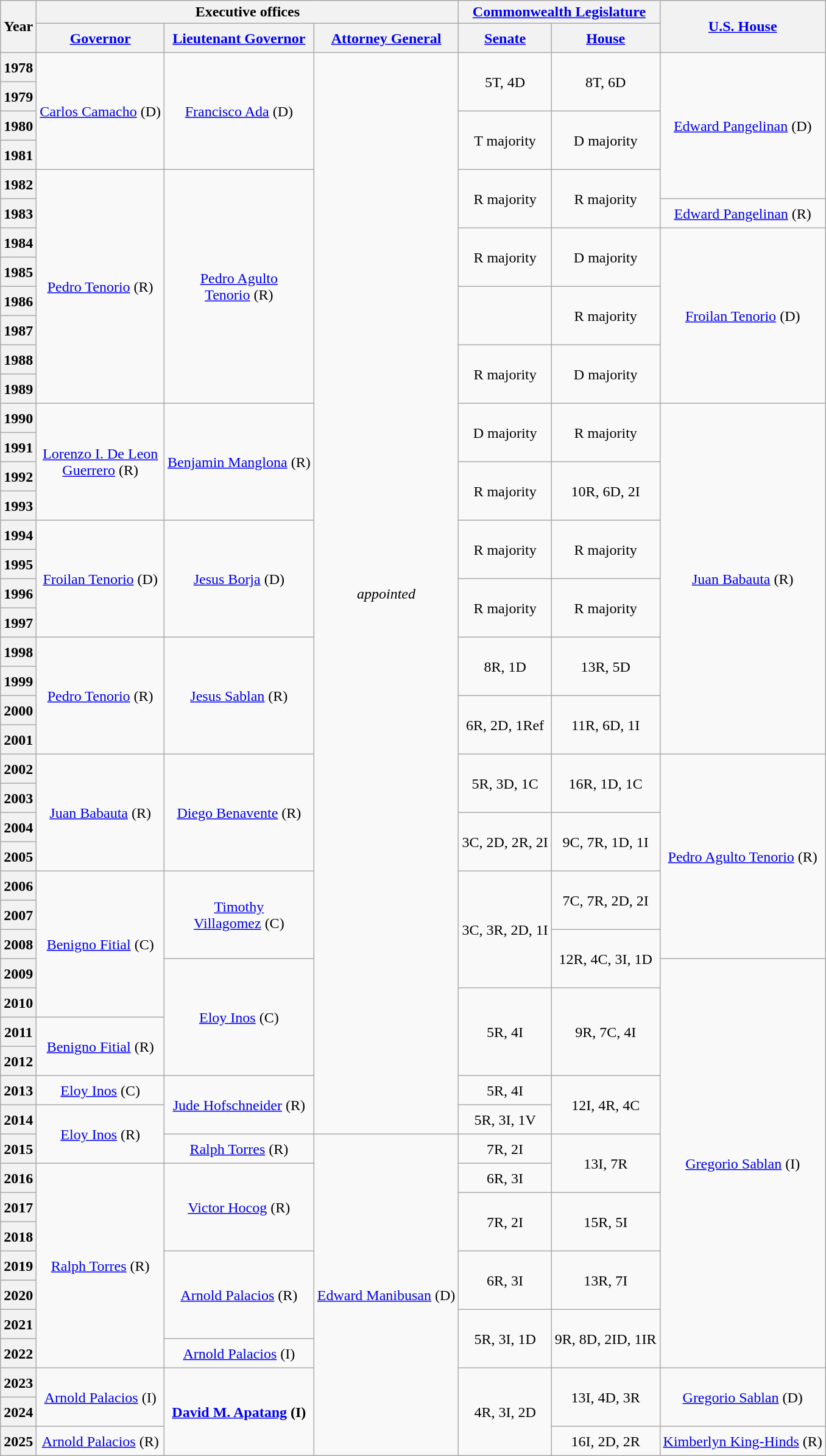<table class="wikitable sortable sticky-header-multi" style="text-align:center">
<tr>
<th rowspan=2 class=unsortable>Year</th>
<th colspan=3>Executive offices</th>
<th colspan=2><a href='#'>Commonwealth Legislature</a></th>
<th rowspan=2 class=unsortable><a href='#'>U.S. House</a></th>
</tr>
<tr style="height:2em">
<th class=unsortable><a href='#'>Governor</a></th>
<th class=unsortable><a href='#'>Lieutenant Governor</a></th>
<th class=unsortable><a href='#'>Attorney General</a></th>
<th class=unsortable><a href='#'>Senate</a></th>
<th class=unsortable><a href='#'>House</a></th>
</tr>
<tr style="height:2em">
<th>1978</th>
<td rowspan=4 ><a href='#'>Carlos Camacho</a> (D)</td>
<td rowspan=4 ><a href='#'>Francisco Ada</a> (D)</td>
<td rowspan=37><em>appointed</em></td>
<td rowspan="2" >5T, 4D</td>
<td rowspan="2" >8T, 6D</td>
<td rowspan="5" ><a href='#'>Edward Pangelinan</a> (D)</td>
</tr>
<tr style="height:2em">
<th>1979</th>
</tr>
<tr style="height:2em">
<th>1980</th>
<td rowspan="2" >T majority</td>
<td rowspan="2" >D majority</td>
</tr>
<tr style="height:2em">
<th>1981</th>
</tr>
<tr style="height:2em">
<th>1982</th>
<td rowspan=8 ><a href='#'>Pedro Tenorio</a> (R)</td>
<td rowspan=8 ><a href='#'>Pedro Agulto<br>Tenorio</a> (R)</td>
<td rowspan="2" >R majority</td>
<td rowspan="2" >R majority</td>
</tr>
<tr style="height:2em">
<th>1983</th>
<td><a href='#'>Edward Pangelinan</a> (R)</td>
</tr>
<tr style="height:2em">
<th>1984</th>
<td rowspan="2" >R majority</td>
<td rowspan="2" >D majority</td>
<td rowspan=6 ><a href='#'>Froilan Tenorio</a> (D)</td>
</tr>
<tr style="height:2em">
<th>1985</th>
</tr>
<tr style="height:2em">
<th>1986</th>
<td rowspan="2"></td>
<td rowspan="2" >R majority</td>
</tr>
<tr style="height:2em">
<th>1987</th>
</tr>
<tr style="height:2em">
<th>1988</th>
<td rowspan="2" >R majority</td>
<td rowspan="2" >D majority</td>
</tr>
<tr style="height:2em">
<th>1989</th>
</tr>
<tr style="height:2em">
<th>1990</th>
<td rowspan=4 ><a href='#'>Lorenzo I. De Leon<br>Guerrero</a> (R)</td>
<td rowspan=4 ><a href='#'>Benjamin Manglona</a> (R)</td>
<td rowspan="2" >D majority</td>
<td rowspan="2" >R majority</td>
<td rowspan=12 ><a href='#'>Juan Babauta</a> (R)</td>
</tr>
<tr style="height:2em">
<th>1991</th>
</tr>
<tr style="height:2em">
<th>1992</th>
<td rowspan="2" >R majority</td>
<td rowspan="2" >10R, 6D, 2I</td>
</tr>
<tr style="height:2em">
<th>1993</th>
</tr>
<tr style="height:2em">
<th>1994</th>
<td rowspan=4 ><a href='#'>Froilan Tenorio</a> (D)</td>
<td rowspan=4 ><a href='#'>Jesus Borja</a> (D)</td>
<td rowspan="2" >R majority</td>
<td rowspan="2" >R majority</td>
</tr>
<tr style="height:2em">
<th>1995</th>
</tr>
<tr style="height:2em">
<th>1996</th>
<td rowspan="2" >R majority</td>
<td rowspan="2" >R majority</td>
</tr>
<tr style="height:2em">
<th>1997</th>
</tr>
<tr style="height:2em">
<th>1998</th>
<td rowspan=4 ><a href='#'>Pedro Tenorio</a> (R)</td>
<td rowspan=4 ><a href='#'>Jesus Sablan</a> (R)</td>
<td rowspan="2" >8R, 1D</td>
<td rowspan="2" >13R, 5D</td>
</tr>
<tr style="height:2em">
<th>1999</th>
</tr>
<tr style="height:2em">
<th>2000</th>
<td rowspan="2" >6R, 2D, 1Ref</td>
<td rowspan="2" >11R, 6D, 1I</td>
</tr>
<tr style="height:2em">
<th>2001</th>
</tr>
<tr style="height:2em">
<th>2002</th>
<td rowspan=4 ><a href='#'>Juan Babauta</a> (R)</td>
<td rowspan=4 ><a href='#'>Diego Benavente</a> (R)</td>
<td rowspan="2" >5R, 3D, 1C</td>
<td rowspan="2" >16R, 1D, 1C</td>
<td rowspan=7 ><a href='#'>Pedro Agulto Tenorio</a> (R)</td>
</tr>
<tr style="height:2em">
<th>2003</th>
</tr>
<tr style="height:2em">
<th>2004</th>
<td rowspan="2" >3C, 2D, 2R, 2I</td>
<td rowspan="2" >9C, 7R, 1D, 1I</td>
</tr>
<tr style="height:2em">
<th>2005</th>
</tr>
<tr style="height:2em">
<th>2006</th>
<td rowspan=5 ><a href='#'>Benigno Fitial</a> (C)</td>
<td rowspan=3 ><a href='#'>Timothy<br>Villagomez</a> (C)</td>
<td rowspan=4 >3C, 3R, 2D, 1I</td>
<td rowspan=2 >7C, 7R, 2D, 2I</td>
</tr>
<tr style="height:2em">
<th>2007</th>
</tr>
<tr style="height:2em">
<th>2008</th>
<td rowspan=2 >12R, 4C, 3I, 1D</td>
</tr>
<tr style="height:2em">
<th>2009</th>
<td rowspan=4 ><a href='#'>Eloy Inos</a> (C)</td>
<td rowspan=14 ><a href='#'>Gregorio Sablan</a> (I)</td>
</tr>
<tr style="height:2em">
<th>2010</th>
<td rowspan=3 >5R, 4I</td>
<td rowspan="3" >9R, 7C, 4I</td>
</tr>
<tr style="height:2em">
<th>2011</th>
<td rowspan=2 ><a href='#'>Benigno Fitial</a> (R)</td>
</tr>
<tr style="height:2em">
<th>2012</th>
</tr>
<tr style="height:2em">
<th>2013</th>
<td><a href='#'>Eloy Inos</a> (C)</td>
<td rowspan=2 ><a href='#'>Jude Hofschneider</a> (R)</td>
<td rowspan=1 >5R, 4I</td>
<td rowspan=2 >12I, 4R, 4C</td>
</tr>
<tr style="height:2em">
<th>2014</th>
<td rowspan=2 ><a href='#'>Eloy Inos</a> (R)</td>
<td rowspan=1 >5R, 3I, 1V</td>
</tr>
<tr style="height:2em">
<th>2015</th>
<td><a href='#'>Ralph Torres</a> (R)</td>
<td rowspan=11 ><a href='#'>Edward Manibusan</a> (D)</td>
<td>7R, 2I</td>
<td rowspan=2 >13I, 7R</td>
</tr>
<tr style="height:2em">
<th>2016</th>
<td rowspan=7 ><a href='#'>Ralph Torres</a> (R)</td>
<td rowspan=3 ><a href='#'>Victor Hocog</a> (R)</td>
<td>6R, 3I</td>
</tr>
<tr style="height:2em">
<th>2017</th>
<td rowspan=2 >7R, 2I</td>
<td rowspan=2 >15R, 5I</td>
</tr>
<tr style="height:2em">
<th>2018</th>
</tr>
<tr style="height:2em">
<th>2019</th>
<td rowspan=3 ><a href='#'>Arnold Palacios</a> (R)</td>
<td rowspan=2 >6R, 3I</td>
<td rowspan=2 >13R, 7I</td>
</tr>
<tr style="height:2em">
<th>2020</th>
</tr>
<tr style="height:2em">
<th>2021</th>
<td rowspan=2 >5R, 3I, 1D</td>
<td rowspan=2 >9R, 8D, 2ID, 1IR</td>
</tr>
<tr style="height:2em">
<th>2022</th>
<td><a href='#'>Arnold Palacios</a> (I)</td>
</tr>
<tr style="height:2em">
<th>2023</th>
<td rowspan=2 ><a href='#'>Arnold Palacios</a> (I)</td>
<td rowspan=4 ><strong><a href='#'>David M. Apatang</a> (I)</strong></td>
<td rowspan=3 >4R, 3I, 2D</td>
<td rowspan=2 >13I, 4D, 3R</td>
<td rowspan=2 ><a href='#'>Gregorio Sablan</a> (D)</td>
</tr>
<tr style="height:2em">
<th>2024</th>
</tr>
<tr style="height:2em">
<th>2025</th>
<td><a href='#'>Arnold Palacios</a> (R)</td>
<td>16I, 2D, 2R</td>
<td><a href='#'>Kimberlyn King-Hinds</a> (R)</td>
</tr>
</table>
